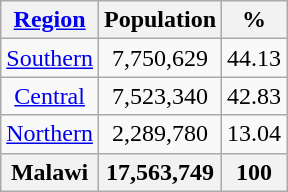<table class="wikitable sortable" style="text-align:center;">
<tr>
<th><a href='#'>Region</a></th>
<th>Population</th>
<th>%</th>
</tr>
<tr>
<td><a href='#'>Southern</a></td>
<td>7,750,629</td>
<td>44.13</td>
</tr>
<tr>
<td><a href='#'>Central</a></td>
<td>7,523,340</td>
<td>42.83</td>
</tr>
<tr>
<td><a href='#'>Northern</a></td>
<td>2,289,780</td>
<td>13.04</td>
</tr>
<tr>
<th> Malawi</th>
<th>17,563,749</th>
<th>100</th>
</tr>
</table>
